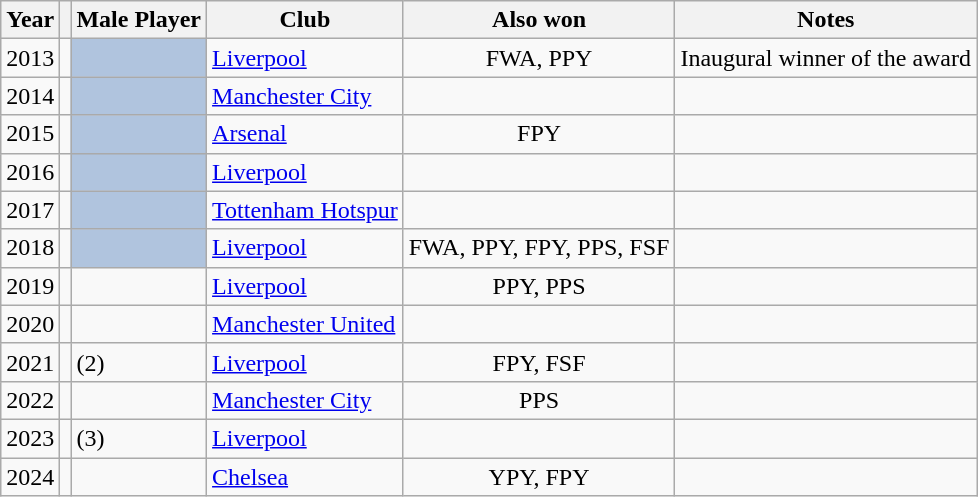<table class="sortable wikitable" style="text-align: center;">
<tr>
<th>Year</th>
<th></th>
<th>Male Player</th>
<th>Club</th>
<th class="unsortable">Also won</th>
<th class="unsortable" align="center">Notes</th>
</tr>
<tr>
<td>2013</td>
<td></td>
<td align="left" style="background:#B0C4DE" !scope="row"></td>
<td align="left"><a href='#'>Liverpool</a></td>
<td>FWA, PPY</td>
<td>Inaugural winner of the award</td>
</tr>
<tr>
<td>2014</td>
<td></td>
<td align="left" style="background:#B0C4DE" !scope="row"></td>
<td align="left"><a href='#'>Manchester City</a></td>
<td></td>
<td></td>
</tr>
<tr>
<td>2015</td>
<td></td>
<td align="left" style="background:#B0C4DE" !scope="row"></td>
<td align="left"><a href='#'>Arsenal</a></td>
<td>FPY</td>
<td></td>
</tr>
<tr>
<td>2016</td>
<td></td>
<td align="left" style="background:#B0C4DE" !scope="row"></td>
<td align="left"><a href='#'>Liverpool</a></td>
<td></td>
<td></td>
</tr>
<tr>
<td>2017</td>
<td></td>
<td align="left" style="background:#B0C4DE" !scope="row"></td>
<td align="left"><a href='#'>Tottenham Hotspur</a></td>
<td></td>
<td></td>
</tr>
<tr>
<td>2018</td>
<td></td>
<td align="left" style="background:#B0C4DE" !scope="row"></td>
<td align="left"><a href='#'>Liverpool</a></td>
<td>FWA, PPY, FPY, PPS, FSF</td>
<td></td>
</tr>
<tr>
<td>2019</td>
<td></td>
<td align="left"></td>
<td align="left"><a href='#'>Liverpool</a></td>
<td>PPY, PPS</td>
<td></td>
</tr>
<tr>
<td>2020</td>
<td></td>
<td align="left"></td>
<td align="left"><a href='#'>Manchester United</a></td>
<td></td>
<td></td>
</tr>
<tr>
<td>2021</td>
<td></td>
<td align="left"> (2)</td>
<td align="left"><a href='#'>Liverpool</a></td>
<td>FPY, FSF</td>
<td></td>
</tr>
<tr>
<td>2022</td>
<td></td>
<td align="left"></td>
<td align="left"><a href='#'>Manchester City</a></td>
<td>PPS</td>
<td></td>
</tr>
<tr>
<td>2023</td>
<td></td>
<td align="left"> (3)</td>
<td align="left"><a href='#'>Liverpool</a></td>
<td></td>
<td></td>
</tr>
<tr>
<td>2024</td>
<td></td>
<td align="left"></td>
<td align="left"><a href='#'>Chelsea</a></td>
<td>YPY, FPY</td>
<td></td>
</tr>
</table>
